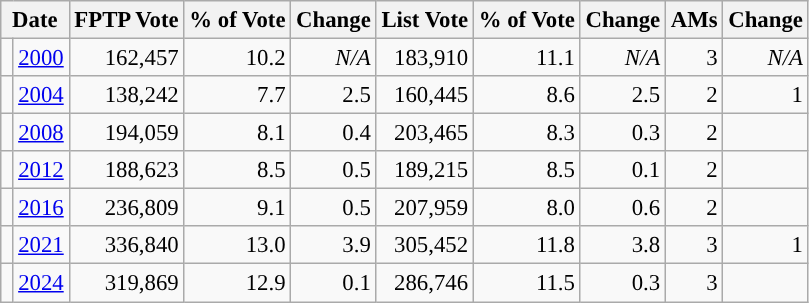<table class="wikitable" style="text-align:right; font-size:95%;">
<tr>
<th colspan="2">Date</th>
<th>FPTP Vote</th>
<th>% of Vote</th>
<th>Change</th>
<th>List Vote</th>
<th>% of Vote</th>
<th>Change</th>
<th>AMs</th>
<th>Change</th>
</tr>
<tr>
<td width="1" style="color:inherit;background:"></td>
<td><a href='#'>2000</a></td>
<td>162,457</td>
<td>10.2</td>
<td><em>N/A</em></td>
<td>183,910</td>
<td>11.1</td>
<td><em>N/A</em></td>
<td>3</td>
<td><em>N/A</em></td>
</tr>
<tr>
<td style="color:inherit;background:"></td>
<td><a href='#'>2004</a></td>
<td>138,242</td>
<td>7.7</td>
<td>2.5</td>
<td>160,445</td>
<td>8.6</td>
<td>2.5</td>
<td>2</td>
<td>1</td>
</tr>
<tr>
<td style="color:inherit;background:"></td>
<td><a href='#'>2008</a></td>
<td>194,059</td>
<td>8.1</td>
<td>0.4</td>
<td>203,465</td>
<td>8.3</td>
<td>0.3</td>
<td>2</td>
<td></td>
</tr>
<tr>
<td style="color:inherit;background:"></td>
<td><a href='#'>2012</a></td>
<td>188,623</td>
<td>8.5</td>
<td>0.5</td>
<td>189,215</td>
<td>8.5</td>
<td>0.1</td>
<td>2</td>
<td></td>
</tr>
<tr>
<td style="color:inherit;background:"></td>
<td><a href='#'>2016</a></td>
<td>236,809</td>
<td>9.1</td>
<td>0.5</td>
<td>207,959</td>
<td>8.0</td>
<td>0.6</td>
<td>2</td>
<td></td>
</tr>
<tr>
<td style="color:inherit;background:"></td>
<td><a href='#'>2021</a></td>
<td>336,840</td>
<td>13.0</td>
<td>3.9</td>
<td>305,452</td>
<td>11.8</td>
<td>3.8</td>
<td>3</td>
<td>1</td>
</tr>
<tr>
<td style="color:inherit;background:"></td>
<td><a href='#'>2024</a></td>
<td>319,869</td>
<td>12.9</td>
<td>0.1</td>
<td>286,746</td>
<td>11.5</td>
<td>0.3</td>
<td>3</td>
<td></td>
</tr>
</table>
